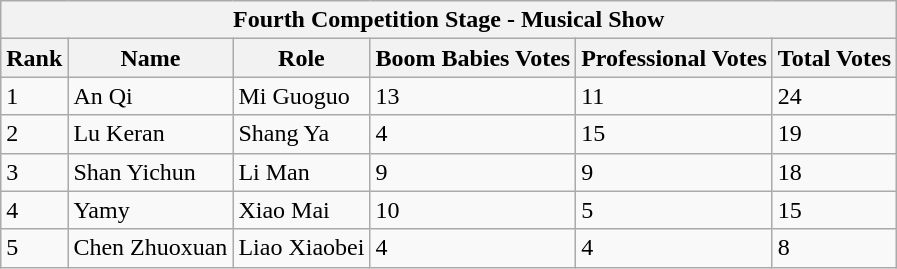<table class="wikitable sortable">
<tr>
<th colspan="6">Fourth Competition Stage - Musical Show</th>
</tr>
<tr>
<th>Rank</th>
<th class=unsortable>Name</th>
<th class=unsortable>Role</th>
<th>Boom Babies Votes</th>
<th>Professional Votes</th>
<th>Total Votes</th>
</tr>
<tr>
<td>1</td>
<td>An Qi</td>
<td>Mi Guoguo</td>
<td>13</td>
<td>11</td>
<td>24</td>
</tr>
<tr>
<td>2</td>
<td>Lu Keran</td>
<td>Shang Ya</td>
<td>4</td>
<td>15</td>
<td>19</td>
</tr>
<tr>
<td>3</td>
<td>Shan Yichun</td>
<td>Li Man</td>
<td>9</td>
<td>9</td>
<td>18</td>
</tr>
<tr>
<td>4</td>
<td>Yamy</td>
<td>Xiao Mai</td>
<td>10</td>
<td>5</td>
<td>15</td>
</tr>
<tr>
<td>5</td>
<td>Chen Zhuoxuan</td>
<td>Liao Xiaobei</td>
<td>4</td>
<td>4</td>
<td>8</td>
</tr>
</table>
